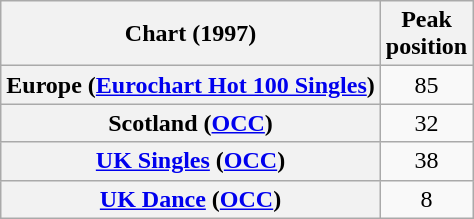<table class="wikitable sortable plainrowheaders" style="text-align:center;">
<tr>
<th scope="col">Chart (1997)</th>
<th scope="col">Peak<br>position</th>
</tr>
<tr>
<th scope="row">Europe (<a href='#'>Eurochart Hot 100 Singles</a>)</th>
<td>85</td>
</tr>
<tr>
<th scope="row">Scotland (<a href='#'>OCC</a>)</th>
<td>32</td>
</tr>
<tr>
<th scope="row"><a href='#'>UK Singles</a> (<a href='#'>OCC</a>)</th>
<td>38</td>
</tr>
<tr>
<th scope="row"><a href='#'>UK Dance</a> (<a href='#'>OCC</a>)</th>
<td>8</td>
</tr>
</table>
